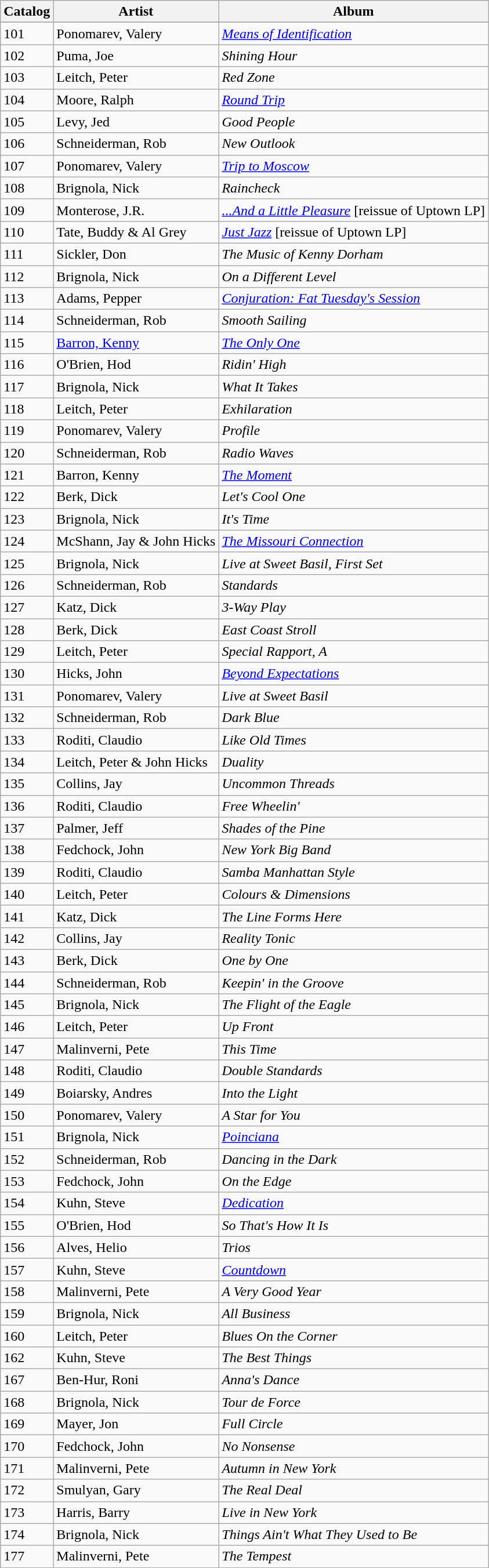<table class="wikitable sortable">
<tr>
<th>Catalog</th>
<th>Artist</th>
<th>Album</th>
</tr>
<tr>
</tr>
<tr>
<td>101</td>
<td>Ponomarev, Valery</td>
<td><em><a href='#'>Means of Identification</a></em></td>
</tr>
<tr>
<td>102</td>
<td>Puma, Joe</td>
<td><em>Shining Hour</em></td>
</tr>
<tr>
<td>103</td>
<td>Leitch, Peter</td>
<td><em>Red Zone</em></td>
</tr>
<tr>
<td>104</td>
<td>Moore, Ralph</td>
<td><em><a href='#'>Round Trip</a></em></td>
</tr>
<tr>
<td>105</td>
<td>Levy, Jed</td>
<td><em>Good People</em></td>
</tr>
<tr>
<td>106</td>
<td>Schneiderman, Rob</td>
<td><em>New Outlook</em></td>
</tr>
<tr>
<td>107</td>
<td>Ponomarev, Valery</td>
<td><em><a href='#'>Trip to Moscow</a></em></td>
</tr>
<tr>
<td>108</td>
<td>Brignola, Nick</td>
<td><em>Raincheck</em></td>
</tr>
<tr>
<td>109</td>
<td>Monterose, J.R.</td>
<td><em><a href='#'>...And a Little Pleasure</a></em> [reissue of Uptown LP]</td>
</tr>
<tr>
<td>110</td>
<td>Tate, Buddy & Al Grey</td>
<td><em><a href='#'>Just Jazz</a></em> [reissue of Uptown LP]</td>
</tr>
<tr>
<td>111</td>
<td>Sickler, Don</td>
<td><em>The Music of Kenny Dorham</em></td>
</tr>
<tr>
<td>112</td>
<td>Brignola, Nick</td>
<td><em>On a Different Level</em></td>
</tr>
<tr>
<td>113</td>
<td>Adams, Pepper</td>
<td><em><a href='#'>Conjuration: Fat Tuesday's Session</a></em></td>
</tr>
<tr>
<td>114</td>
<td>Schneiderman, Rob</td>
<td><em>Smooth Sailing</em></td>
</tr>
<tr>
<td>115</td>
<td><a href='#'>Barron, Kenny</a></td>
<td><em><a href='#'>The Only One</a></em></td>
</tr>
<tr>
<td>116</td>
<td>O'Brien, Hod</td>
<td><em>Ridin' High</em></td>
</tr>
<tr>
<td>117</td>
<td>Brignola, Nick</td>
<td><em>What It Takes</em></td>
</tr>
<tr>
<td>118</td>
<td>Leitch, Peter</td>
<td><em>Exhilaration</em></td>
</tr>
<tr>
<td>119</td>
<td>Ponomarev, Valery</td>
<td><em>Profile</em></td>
</tr>
<tr>
<td>120</td>
<td>Schneiderman, Rob</td>
<td><em>Radio Waves</em></td>
</tr>
<tr>
<td>121</td>
<td>Barron, Kenny</td>
<td><em><a href='#'>The Moment</a></em></td>
</tr>
<tr>
<td>122</td>
<td>Berk, Dick</td>
<td><em>Let's Cool One</em></td>
</tr>
<tr>
<td>123</td>
<td>Brignola, Nick</td>
<td><em>It's Time</em></td>
</tr>
<tr>
<td>124</td>
<td>McShann, Jay & John Hicks</td>
<td><em><a href='#'>The Missouri Connection</a></em></td>
</tr>
<tr>
<td>125</td>
<td>Brignola, Nick</td>
<td><em>Live at Sweet Basil, First Set</em></td>
</tr>
<tr>
<td>126</td>
<td>Schneiderman, Rob</td>
<td><em>Standards</em></td>
</tr>
<tr>
<td>127</td>
<td>Katz, Dick</td>
<td><em>3-Way Play</em></td>
</tr>
<tr>
<td>128</td>
<td>Berk, Dick</td>
<td><em>East Coast Stroll</em></td>
</tr>
<tr>
<td>129</td>
<td>Leitch, Peter</td>
<td><em>Special Rapport, A</em></td>
</tr>
<tr>
<td>130</td>
<td>Hicks, John</td>
<td><em><a href='#'>Beyond Expectations</a></em></td>
</tr>
<tr>
<td>131</td>
<td>Ponomarev, Valery</td>
<td><em>Live at Sweet Basil</em></td>
</tr>
<tr>
<td>132</td>
<td>Schneiderman, Rob</td>
<td><em>Dark Blue</em></td>
</tr>
<tr>
<td>133</td>
<td>Roditi, Claudio</td>
<td><em>Like Old Times</em></td>
</tr>
<tr>
<td>134</td>
<td>Leitch, Peter & John Hicks</td>
<td><em>Duality</em></td>
</tr>
<tr>
<td>135</td>
<td>Collins, Jay</td>
<td><em>Uncommon Threads</em></td>
</tr>
<tr>
<td>136</td>
<td>Roditi, Claudio</td>
<td><em>Free Wheelin' </em></td>
</tr>
<tr>
<td>137</td>
<td>Palmer, Jeff</td>
<td><em>Shades of the Pine</em></td>
</tr>
<tr>
<td>138</td>
<td>Fedchock, John</td>
<td><em>New York Big Band</em></td>
</tr>
<tr>
<td>139</td>
<td>Roditi, Claudio</td>
<td><em>Samba Manhattan Style</em></td>
</tr>
<tr>
<td>140</td>
<td>Leitch, Peter</td>
<td><em>Colours & Dimensions</em></td>
</tr>
<tr>
<td>141</td>
<td>Katz, Dick</td>
<td><em>The Line Forms Here</em></td>
</tr>
<tr>
<td>142</td>
<td>Collins, Jay</td>
<td><em>Reality Tonic</em></td>
</tr>
<tr>
<td>143</td>
<td>Berk, Dick</td>
<td><em>One by One</em></td>
</tr>
<tr>
<td>144</td>
<td>Schneiderman, Rob</td>
<td><em>Keepin' in the Groove</em></td>
</tr>
<tr>
<td>145</td>
<td>Brignola, Nick</td>
<td><em>The Flight of the Eagle</em></td>
</tr>
<tr>
<td>146</td>
<td>Leitch, Peter</td>
<td><em>Up Front</em></td>
</tr>
<tr>
<td>147</td>
<td>Malinverni, Pete</td>
<td><em>This Time</em></td>
</tr>
<tr>
<td>148</td>
<td>Roditi, Claudio</td>
<td><em>Double Standards</em></td>
</tr>
<tr>
<td>149</td>
<td>Boiarsky, Andres</td>
<td><em>Into the Light</em></td>
</tr>
<tr>
<td>150</td>
<td>Ponomarev, Valery</td>
<td><em>A Star for You</em></td>
</tr>
<tr>
<td>151</td>
<td>Brignola, Nick</td>
<td><em><a href='#'>Poinciana</a></em></td>
</tr>
<tr>
<td>152</td>
<td>Schneiderman, Rob</td>
<td><em>Dancing in the Dark</em></td>
</tr>
<tr>
<td>153</td>
<td>Fedchock, John</td>
<td><em>On the Edge</em></td>
</tr>
<tr>
<td>154</td>
<td>Kuhn, Steve</td>
<td><em><a href='#'>Dedication</a></em></td>
</tr>
<tr>
<td>155</td>
<td>O'Brien, Hod</td>
<td><em>So That's How It Is</em></td>
</tr>
<tr>
<td>156</td>
<td>Alves, Helio</td>
<td><em>Trios</em></td>
</tr>
<tr>
<td>157</td>
<td>Kuhn, Steve</td>
<td><em><a href='#'>Countdown</a></em></td>
</tr>
<tr>
<td>158</td>
<td>Malinverni, Pete</td>
<td><em>A Very Good Year</em></td>
</tr>
<tr>
<td>159</td>
<td>Brignola, Nick</td>
<td><em>All Business</em></td>
</tr>
<tr>
<td>160</td>
<td>Leitch, Peter</td>
<td><em>Blues On the Corner</em></td>
</tr>
<tr>
<td>162</td>
<td>Kuhn, Steve</td>
<td><em>The Best Things</em></td>
</tr>
<tr>
<td>167</td>
<td>Ben-Hur, Roni</td>
<td><em>Anna's Dance</em></td>
</tr>
<tr>
<td>168</td>
<td>Brignola, Nick</td>
<td><em>Tour de Force</em></td>
</tr>
<tr>
<td>169</td>
<td>Mayer, Jon</td>
<td><em>Full Circle</em></td>
</tr>
<tr>
<td>170</td>
<td>Fedchock, John</td>
<td><em>No Nonsense</em></td>
</tr>
<tr>
<td>171</td>
<td>Malinverni, Pete</td>
<td><em>Autumn in New York</em></td>
</tr>
<tr>
<td>172</td>
<td>Smulyan, Gary</td>
<td><em>The Real Deal</em></td>
</tr>
<tr>
<td>173</td>
<td>Harris, Barry</td>
<td><em>Live in New York</em></td>
</tr>
<tr>
<td>174</td>
<td>Brignola, Nick</td>
<td><em>Things Ain't What They Used to Be</em></td>
</tr>
<tr>
<td>177</td>
<td>Malinverni, Pete</td>
<td><em>The Tempest</em></td>
</tr>
</table>
